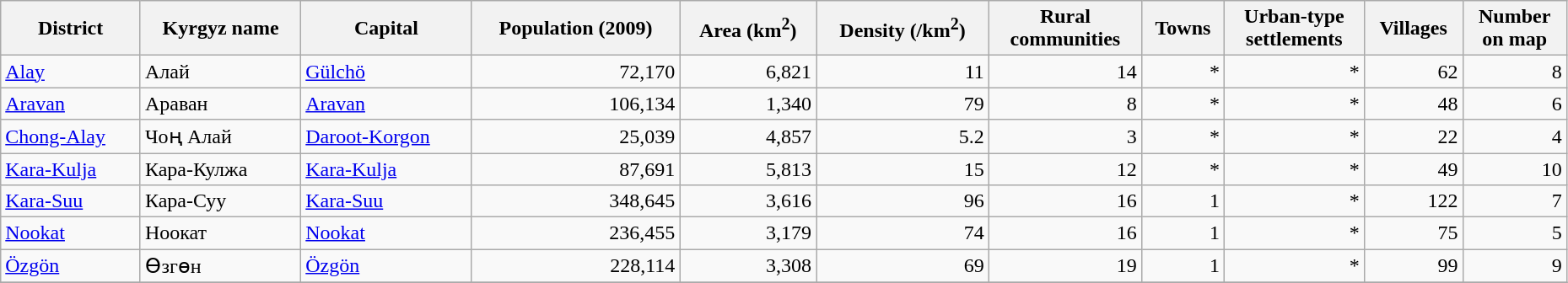<table class="wikitable sortable" width=98%>
<tr>
<th>District</th>
<th>Kyrgyz name</th>
<th>Capital</th>
<th>Population (2009)</th>
<th>Area (km<sup>2</sup>)</th>
<th>Density (/km<sup>2</sup>)</th>
<th>Rural<br>communities</th>
<th>Towns</th>
<th>Urban-type<br>settlements</th>
<th>Villages</th>
<th>Number<br>on map</th>
</tr>
<tr>
<td><a href='#'>Alay</a></td>
<td>Алай</td>
<td><a href='#'>Gülchö</a></td>
<td align="right">72,170</td>
<td align="right">6,821</td>
<td align="right">11</td>
<td align="right">14</td>
<td align="right">*</td>
<td align="right">*</td>
<td align="right">62</td>
<td align="right">8</td>
</tr>
<tr>
<td><a href='#'>Aravan</a></td>
<td>Араван</td>
<td><a href='#'>Aravan</a></td>
<td align="right">106,134</td>
<td align="right">1,340</td>
<td align="right">79</td>
<td align="right">8</td>
<td align="right">*</td>
<td align="right">*</td>
<td align="right">48</td>
<td align="right">6</td>
</tr>
<tr>
<td><a href='#'>Chong-Alay</a></td>
<td>Чоң Алай</td>
<td><a href='#'>Daroot-Korgon</a></td>
<td align="right">25,039</td>
<td align="right">4,857</td>
<td align="right">5.2</td>
<td align="right">3</td>
<td align="right">*</td>
<td align="right">*</td>
<td align="right">22</td>
<td align="right">4</td>
</tr>
<tr>
<td><a href='#'>Kara-Kulja</a></td>
<td>Кара-Кулжа</td>
<td><a href='#'>Kara-Kulja</a></td>
<td align="right">87,691</td>
<td align="right">5,813</td>
<td align="right">15</td>
<td align="right">12</td>
<td align="right">*</td>
<td align="right">*</td>
<td align="right">49</td>
<td align="right">10</td>
</tr>
<tr>
<td><a href='#'>Kara-Suu</a></td>
<td>Кара-Суу</td>
<td><a href='#'>Kara-Suu</a></td>
<td align="right">348,645</td>
<td align="right">3,616</td>
<td align="right">96</td>
<td align="right">16</td>
<td align="right">1</td>
<td align="right">*</td>
<td align="right">122</td>
<td align="right">7</td>
</tr>
<tr>
<td><a href='#'>Nookat</a></td>
<td>Ноокат</td>
<td><a href='#'>Nookat</a></td>
<td align="right">236,455</td>
<td align="right">3,179</td>
<td align="right">74</td>
<td align="right">16</td>
<td align="right">1</td>
<td align="right">*</td>
<td align="right">75</td>
<td align="right">5</td>
</tr>
<tr>
<td><a href='#'>Özgön</a></td>
<td>Өзгөн</td>
<td><a href='#'>Özgön</a></td>
<td align="right">228,114</td>
<td align="right">3,308</td>
<td align="right">69</td>
<td align="right">19</td>
<td align="right">1</td>
<td align="right">*</td>
<td align="right">99</td>
<td align="right">9</td>
</tr>
<tr>
</tr>
</table>
